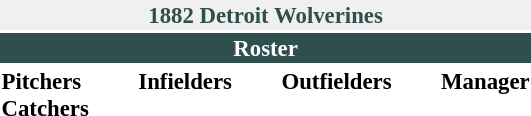<table class="toccolours" style="font-size: 95%;">
<tr>
<th colspan="10" style="background-color: #F0F0F0; color: #2F4F4F; text-align: center;">1882 Detroit Wolverines</th>
</tr>
<tr>
<td colspan="10" style="background-color: #2F4F4F; color: white; text-align: center;"><strong>Roster</strong></td>
</tr>
<tr>
<td valign="top"><strong>Pitchers</strong><br>

<strong>Catchers</strong>

</td>
<td width="25px"></td>
<td valign="top"><strong>Infielders</strong><br>











</td>
<td width="25px"></td>
<td valign="top"><strong>Outfielders</strong><br>

</td>
<td width="25px"></td>
<td valign="top"><strong>Manager</strong><br></td>
</tr>
</table>
